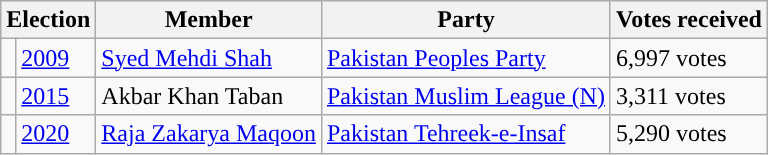<table class="wikitable">
<tr>
<th colspan="2">Election</th>
<th>Member</th>
<th>Party</th>
<th>Votes received</th>
</tr>
<tr>
<td style="background-color: "></td>
<td><a href='#'>2009</a></td>
<td><a href='#'>Syed Mehdi Shah</a></td>
<td><a href='#'>Pakistan Peoples Party</a></td>
<td>6,997 votes</td>
</tr>
<tr>
<td style="background-color: "></td>
<td><a href='#'>2015</a></td>
<td>Akbar Khan Taban</td>
<td><a href='#'>Pakistan Muslim League (N)</a></td>
<td>3,311 votes</td>
</tr>
<tr>
<td style="background-color: "></td>
<td><a href='#'>2020</a></td>
<td><a href='#'>Raja Zakarya Maqoon</a></td>
<td><a href='#'>Pakistan Tehreek-e-Insaf</a></td>
<td>5,290 votes</td>
</tr>
</table>
